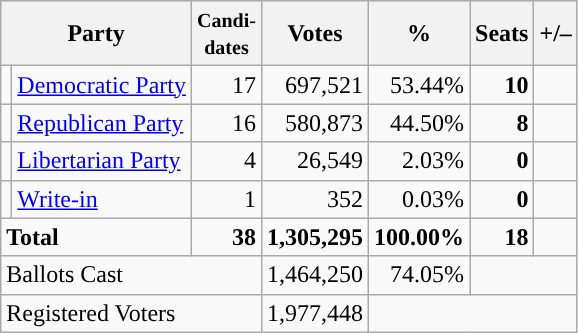<table class="wikitable" style="font-size:100%; text-align:right;">
<tr>
<th colspan=2>Party</th>
<th><small>Candi-<br>dates</small></th>
<th>Votes</th>
<th>%</th>
<th>Seats</th>
<th>+/–</th>
</tr>
<tr>
<td style="background:"></td>
<td align=left><a href='#'>Democratic Party</a></td>
<td>17</td>
<td>697,521</td>
<td>53.44%</td>
<td><strong>10</strong></td>
<td></td>
</tr>
<tr>
<td style="background:"></td>
<td align=left><a href='#'>Republican Party</a></td>
<td>16</td>
<td>580,873</td>
<td>44.50%</td>
<td><strong>8</strong></td>
<td></td>
</tr>
<tr>
<td style="background:"></td>
<td align=left><a href='#'>Libertarian Party</a></td>
<td>4</td>
<td>26,549</td>
<td>2.03%</td>
<td><strong>0</strong></td>
<td></td>
</tr>
<tr>
<td style="background:"></td>
<td align=left><a href='#'>Write-in</a></td>
<td>1</td>
<td>352</td>
<td>0.03%</td>
<td><strong>0</strong></td>
<td></td>
</tr>
<tr style="font-weight:bold">
<td colspan=2 align=left>Total</td>
<td>38</td>
<td>1,305,295</td>
<td>100.00%</td>
<td>18</td>
<td></td>
</tr>
<tr>
<td colspan=3 align=left>Ballots Cast</td>
<td>1,464,250</td>
<td>74.05%</td>
<td colspan=2></td>
</tr>
<tr>
<td colspan=3 align=left>Registered Voters</td>
<td>1,977,448</td>
<td colspan=3></td>
</tr>
</table>
